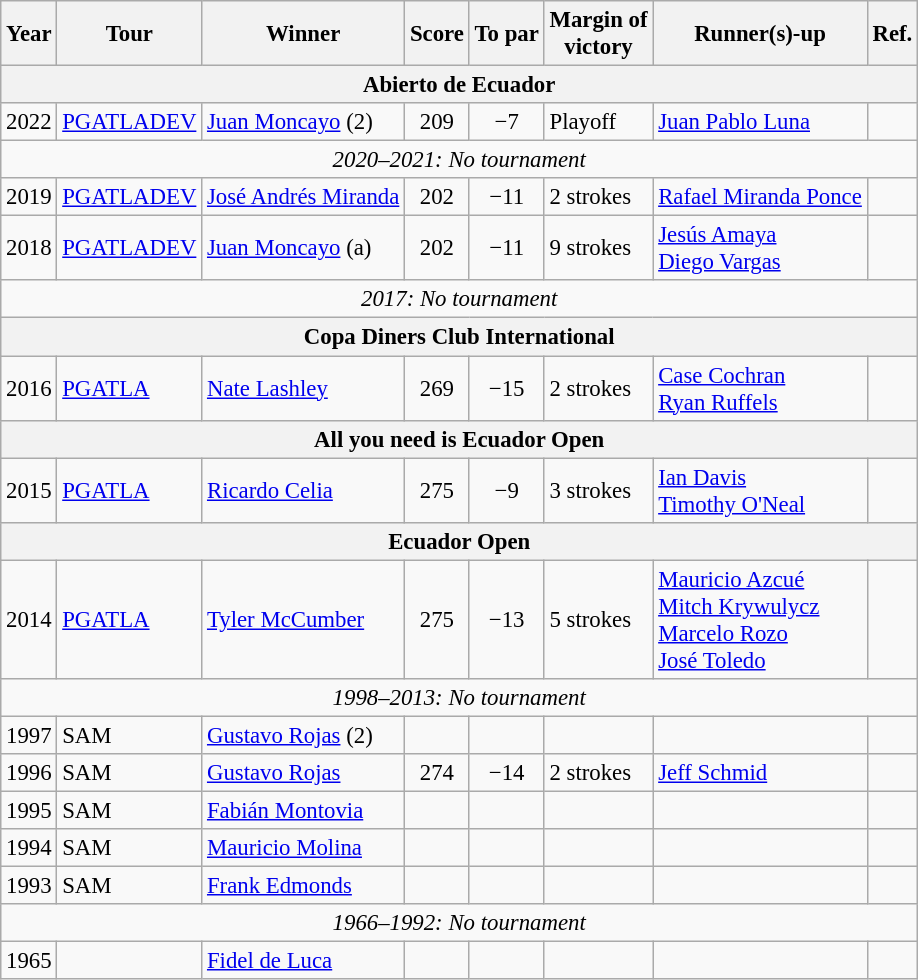<table class="wikitable" style="font-size:95%">
<tr>
<th>Year</th>
<th>Tour</th>
<th>Winner</th>
<th>Score</th>
<th>To par</th>
<th>Margin of<br>victory</th>
<th>Runner(s)-up</th>
<th>Ref.</th>
</tr>
<tr>
<th colspan=8>Abierto de Ecuador</th>
</tr>
<tr>
<td>2022</td>
<td><a href='#'>PGATLADEV</a></td>
<td> <a href='#'>Juan Moncayo</a> (2)</td>
<td align=center>209</td>
<td align=center>−7</td>
<td>Playoff</td>
<td> <a href='#'>Juan Pablo Luna</a></td>
<td></td>
</tr>
<tr>
<td colspan=8 align=center><em>2020–2021: No tournament</em></td>
</tr>
<tr>
<td>2019</td>
<td><a href='#'>PGATLADEV</a></td>
<td> <a href='#'>José Andrés Miranda</a></td>
<td align=center>202</td>
<td align=center>−11</td>
<td>2 strokes</td>
<td> <a href='#'>Rafael Miranda Ponce</a></td>
<td></td>
</tr>
<tr>
<td>2018</td>
<td><a href='#'>PGATLADEV</a></td>
<td> <a href='#'>Juan Moncayo</a> (a)</td>
<td align=center>202</td>
<td align=center>−11</td>
<td>9 strokes</td>
<td> <a href='#'>Jesús Amaya</a><br> <a href='#'>Diego Vargas</a></td>
<td></td>
</tr>
<tr>
<td colspan=8 align=center><em>2017: No tournament</em></td>
</tr>
<tr>
<th colspan=8>Copa Diners Club International</th>
</tr>
<tr>
<td>2016</td>
<td><a href='#'>PGATLA</a></td>
<td> <a href='#'>Nate Lashley</a></td>
<td align=center>269</td>
<td align=center>−15</td>
<td>2 strokes</td>
<td> <a href='#'>Case Cochran</a><br> <a href='#'>Ryan Ruffels</a></td>
<td></td>
</tr>
<tr>
<th colspan=8>All you need is Ecuador Open</th>
</tr>
<tr>
<td>2015</td>
<td><a href='#'>PGATLA</a></td>
<td> <a href='#'>Ricardo Celia</a></td>
<td align=center>275</td>
<td align=center>−9</td>
<td>3 strokes</td>
<td> <a href='#'>Ian Davis</a><br> <a href='#'>Timothy O'Neal</a></td>
<td></td>
</tr>
<tr>
<th colspan=8>Ecuador Open</th>
</tr>
<tr>
<td>2014</td>
<td><a href='#'>PGATLA</a></td>
<td> <a href='#'>Tyler McCumber</a></td>
<td align=center>275</td>
<td align=center>−13</td>
<td>5 strokes</td>
<td> <a href='#'>Mauricio Azcué</a><br> <a href='#'>Mitch Krywulycz</a><br> <a href='#'>Marcelo Rozo</a><br> <a href='#'>José Toledo</a></td>
<td></td>
</tr>
<tr>
<td colspan=8 align=center><em>1998–2013: No tournament</em></td>
</tr>
<tr>
<td>1997</td>
<td>SAM</td>
<td> <a href='#'>Gustavo Rojas</a> (2)</td>
<td align=center></td>
<td align=center></td>
<td></td>
<td></td>
<td></td>
</tr>
<tr>
<td>1996</td>
<td>SAM</td>
<td> <a href='#'>Gustavo Rojas</a></td>
<td align=center>274</td>
<td align=center>−14</td>
<td>2 strokes</td>
<td> <a href='#'>Jeff Schmid</a></td>
<td></td>
</tr>
<tr>
<td>1995</td>
<td>SAM</td>
<td> <a href='#'>Fabián Montovia</a></td>
<td align=center></td>
<td align=center></td>
<td></td>
<td></td>
<td></td>
</tr>
<tr>
<td>1994</td>
<td>SAM</td>
<td> <a href='#'>Mauricio Molina</a></td>
<td align=center></td>
<td align=center></td>
<td></td>
<td></td>
<td></td>
</tr>
<tr>
<td>1993</td>
<td>SAM</td>
<td> <a href='#'>Frank Edmonds</a></td>
<td align=center></td>
<td align=center></td>
<td></td>
<td></td>
<td></td>
</tr>
<tr>
<td colspan=8 align=center><em>1966–1992: No tournament</em></td>
</tr>
<tr>
<td>1965</td>
<td></td>
<td> <a href='#'>Fidel de Luca</a></td>
<td align=center></td>
<td align=center></td>
<td></td>
<td></td>
<td></td>
</tr>
</table>
